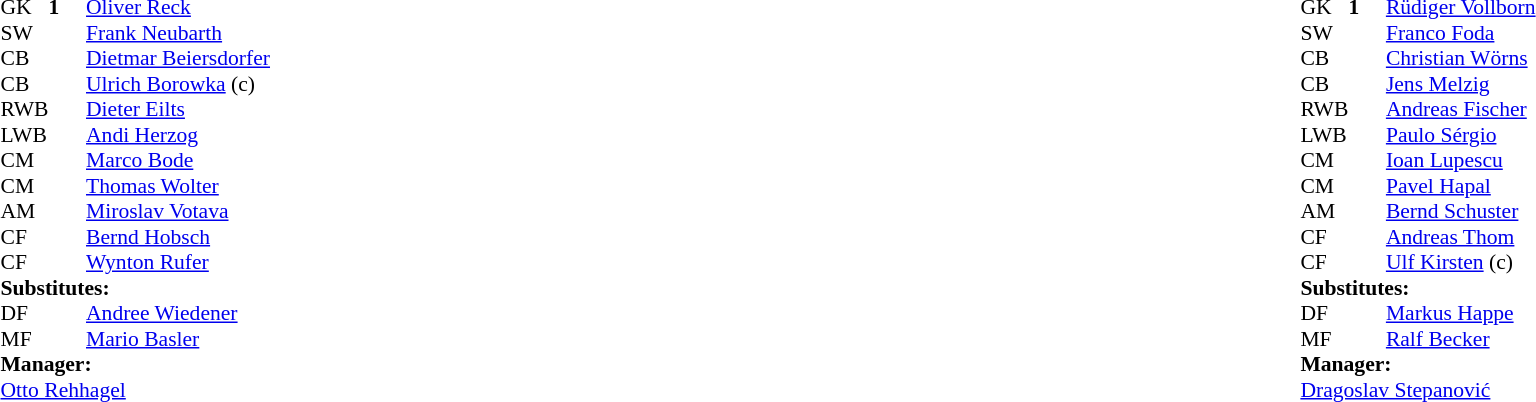<table width="100%">
<tr>
<td valign="top" width="40%"><br><table style="font-size:90%" cellspacing="0" cellpadding="0">
<tr>
<th width=25></th>
<th width=25></th>
</tr>
<tr>
<td>GK</td>
<td><strong>1</strong></td>
<td> <a href='#'>Oliver Reck</a></td>
</tr>
<tr>
<td>SW</td>
<td></td>
<td> <a href='#'>Frank Neubarth</a></td>
</tr>
<tr>
<td>CB</td>
<td></td>
<td> <a href='#'>Dietmar Beiersdorfer</a></td>
<td></td>
<td></td>
</tr>
<tr>
<td>CB</td>
<td></td>
<td> <a href='#'>Ulrich Borowka</a> (c)</td>
</tr>
<tr>
<td>RWB</td>
<td></td>
<td> <a href='#'>Dieter Eilts</a></td>
</tr>
<tr>
<td>LWB</td>
<td></td>
<td> <a href='#'>Andi Herzog</a></td>
</tr>
<tr>
<td>CM</td>
<td></td>
<td> <a href='#'>Marco Bode</a></td>
<td></td>
<td></td>
</tr>
<tr>
<td>CM</td>
<td></td>
<td> <a href='#'>Thomas Wolter</a></td>
</tr>
<tr>
<td>AM</td>
<td></td>
<td> <a href='#'>Miroslav Votava</a></td>
</tr>
<tr>
<td>CF</td>
<td></td>
<td> <a href='#'>Bernd Hobsch</a></td>
</tr>
<tr>
<td>CF</td>
<td></td>
<td> <a href='#'>Wynton Rufer</a></td>
</tr>
<tr>
<td colspan=3><strong>Substitutes:</strong></td>
</tr>
<tr>
<td>DF</td>
<td></td>
<td> <a href='#'>Andree Wiedener</a></td>
<td></td>
<td></td>
</tr>
<tr>
<td>MF</td>
<td></td>
<td> <a href='#'>Mario Basler</a></td>
<td></td>
<td></td>
</tr>
<tr>
<td colspan=3><strong>Manager:</strong></td>
</tr>
<tr>
<td colspan=3> <a href='#'>Otto Rehhagel</a></td>
</tr>
</table>
</td>
<td valign="top"></td>
<td valign="top" width="50%"><br><table style="font-size:90%; margin:auto" cellspacing="0" cellpadding="0">
<tr>
<th width=25></th>
<th width=25></th>
</tr>
<tr>
<td>GK</td>
<td><strong>1</strong></td>
<td> <a href='#'>Rüdiger Vollborn</a></td>
</tr>
<tr>
<td>SW</td>
<td></td>
<td> <a href='#'>Franco Foda</a></td>
</tr>
<tr>
<td>CB</td>
<td></td>
<td> <a href='#'>Christian Wörns</a></td>
</tr>
<tr>
<td>CB</td>
<td></td>
<td> <a href='#'>Jens Melzig</a></td>
<td></td>
<td></td>
</tr>
<tr>
<td>RWB</td>
<td></td>
<td> <a href='#'>Andreas Fischer</a></td>
</tr>
<tr>
<td>LWB</td>
<td></td>
<td> <a href='#'>Paulo Sérgio</a></td>
</tr>
<tr>
<td>CM</td>
<td></td>
<td> <a href='#'>Ioan Lupescu</a></td>
</tr>
<tr>
<td>CM</td>
<td></td>
<td> <a href='#'>Pavel Hapal</a></td>
</tr>
<tr>
<td>AM</td>
<td></td>
<td> <a href='#'>Bernd Schuster</a></td>
</tr>
<tr>
<td>CF</td>
<td></td>
<td> <a href='#'>Andreas Thom</a></td>
<td></td>
<td></td>
</tr>
<tr>
<td>CF</td>
<td></td>
<td> <a href='#'>Ulf Kirsten</a> (c)</td>
</tr>
<tr>
<td colspan=3><strong>Substitutes:</strong></td>
</tr>
<tr>
<td>DF</td>
<td></td>
<td> <a href='#'>Markus Happe</a></td>
<td></td>
<td></td>
</tr>
<tr>
<td>MF</td>
<td></td>
<td> <a href='#'>Ralf Becker</a></td>
<td></td>
<td></td>
</tr>
<tr>
<td colspan=3><strong>Manager:</strong></td>
</tr>
<tr>
<td colspan=3> <a href='#'>Dragoslav Stepanović</a></td>
</tr>
</table>
</td>
</tr>
</table>
